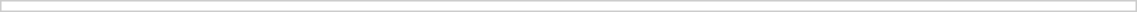<table style="border:1px solid #ccc; width:60%;">
<tr>
<td></td>
<td style="text-align:right; vertical-align:top;"></td>
</tr>
</table>
